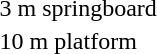<table>
<tr>
<td>3 m springboard<br></td>
<td></td>
<td></td>
<td></td>
</tr>
<tr>
<td>10 m platform<br></td>
<td></td>
<td></td>
<td></td>
</tr>
</table>
